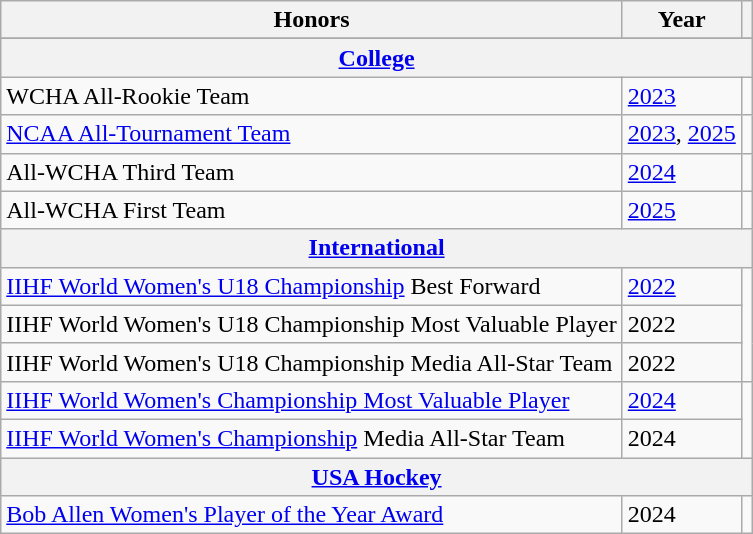<table class="wikitable">
<tr>
<th>Honors</th>
<th>Year</th>
<th></th>
</tr>
<tr>
</tr>
<tr>
<th colspan="3"><a href='#'>College</a></th>
</tr>
<tr>
<td>WCHA All-Rookie Team</td>
<td><a href='#'>2023</a></td>
<td></td>
</tr>
<tr>
<td><a href='#'>NCAA All-Tournament Team</a></td>
<td><a href='#'>2023</a>, <a href='#'>2025</a></td>
<td></td>
</tr>
<tr>
<td>All-WCHA Third Team</td>
<td><a href='#'>2024</a></td>
<td></td>
</tr>
<tr>
<td>All-WCHA First Team</td>
<td><a href='#'>2025</a></td>
<td></td>
</tr>
<tr>
<th colspan="3"><a href='#'>International</a></th>
</tr>
<tr>
<td><a href='#'>IIHF World Women's U18 Championship</a> Best Forward</td>
<td><a href='#'>2022</a></td>
<td rowspan="3"></td>
</tr>
<tr>
<td>IIHF World Women's U18 Championship Most Valuable Player</td>
<td>2022</td>
</tr>
<tr>
<td>IIHF World Women's U18 Championship Media All-Star Team</td>
<td>2022</td>
</tr>
<tr>
<td><a href='#'>IIHF World Women's Championship Most Valuable Player</a></td>
<td><a href='#'>2024</a></td>
<td rowspan="2"></td>
</tr>
<tr>
<td><a href='#'>IIHF World Women's Championship</a> Media All-Star Team</td>
<td>2024</td>
</tr>
<tr>
<th colspan="3"><a href='#'>USA Hockey</a></th>
</tr>
<tr>
<td><a href='#'>Bob Allen Women's Player of the Year Award</a></td>
<td>2024</td>
<td></td>
</tr>
</table>
